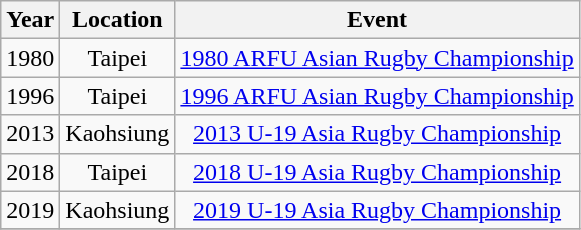<table class="wikitable sortable" style="text-align:center">
<tr>
<th>Year</th>
<th>Location</th>
<th>Event</th>
</tr>
<tr>
<td>1980</td>
<td>Taipei</td>
<td><a href='#'>1980 ARFU Asian Rugby Championship</a></td>
</tr>
<tr>
<td>1996</td>
<td>Taipei</td>
<td><a href='#'>1996 ARFU Asian Rugby Championship</a></td>
</tr>
<tr>
<td>2013</td>
<td>Kaohsiung</td>
<td><a href='#'>2013 U-19 Asia Rugby Championship</a></td>
</tr>
<tr>
<td>2018</td>
<td>Taipei</td>
<td><a href='#'>2018 U-19 Asia Rugby Championship</a></td>
</tr>
<tr>
<td>2019</td>
<td>Kaohsiung</td>
<td><a href='#'>2019 U-19 Asia Rugby Championship</a></td>
</tr>
<tr>
</tr>
</table>
